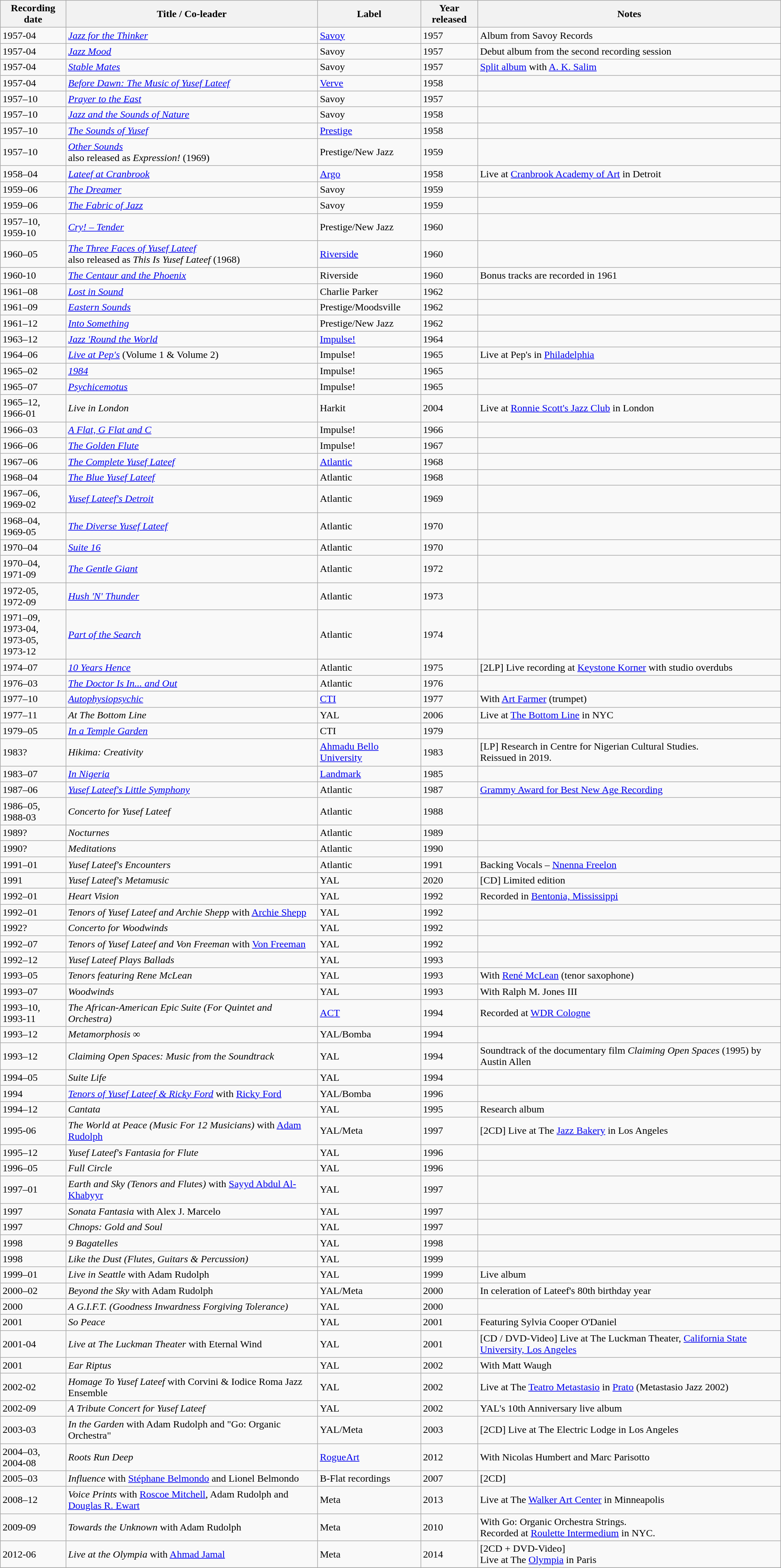<table class="wikitable sortable">
<tr>
<th>Recording date</th>
<th>Title / Co-leader</th>
<th>Label</th>
<th>Year released</th>
<th>Notes</th>
</tr>
<tr>
<td>1957-04</td>
<td><em><a href='#'>Jazz for the Thinker</a></em></td>
<td><a href='#'>Savoy</a></td>
<td>1957</td>
<td>Album from Savoy Records</td>
</tr>
<tr>
<td>1957-04</td>
<td><em><a href='#'>Jazz Mood</a></em></td>
<td>Savoy</td>
<td>1957</td>
<td>Debut album from the second recording session</td>
</tr>
<tr>
<td>1957-04</td>
<td><em><a href='#'>Stable Mates</a></em></td>
<td>Savoy</td>
<td>1957</td>
<td><a href='#'>Split album</a> with <a href='#'>A. K. Salim</a></td>
</tr>
<tr>
<td>1957-04</td>
<td><em><a href='#'>Before Dawn: The Music of Yusef Lateef</a></em></td>
<td><a href='#'>Verve</a></td>
<td>1958</td>
<td></td>
</tr>
<tr>
<td>1957–10</td>
<td><em><a href='#'>Prayer to the East</a></em></td>
<td>Savoy</td>
<td>1957</td>
<td></td>
</tr>
<tr>
<td>1957–10</td>
<td><em><a href='#'>Jazz and the Sounds of Nature</a></em></td>
<td>Savoy</td>
<td>1958</td>
<td></td>
</tr>
<tr>
<td>1957–10</td>
<td><em><a href='#'>The Sounds of Yusef</a></em></td>
<td><a href='#'>Prestige</a></td>
<td>1958</td>
<td></td>
</tr>
<tr>
<td>1957–10</td>
<td><em><a href='#'>Other Sounds</a></em> <br>also released as <em>Expression!</em> (1969)</td>
<td>Prestige/New Jazz</td>
<td>1959</td>
<td></td>
</tr>
<tr>
<td>1958–04</td>
<td><em><a href='#'>Lateef at Cranbrook</a></em></td>
<td><a href='#'>Argo</a></td>
<td>1958</td>
<td>Live at <a href='#'>Cranbrook Academy of Art</a> in Detroit</td>
</tr>
<tr>
<td>1959–06</td>
<td><em><a href='#'>The Dreamer</a></em></td>
<td>Savoy</td>
<td>1959</td>
<td></td>
</tr>
<tr>
<td>1959–06</td>
<td><em><a href='#'>The Fabric of Jazz</a></em></td>
<td>Savoy</td>
<td>1959</td>
<td></td>
</tr>
<tr>
<td>1957–10, <br>1959-10</td>
<td><em><a href='#'>Cry! – Tender</a></em></td>
<td>Prestige/New Jazz</td>
<td>1960</td>
<td></td>
</tr>
<tr>
<td>1960–05</td>
<td><em><a href='#'>The Three Faces of Yusef Lateef</a></em> <br>also released as <em>This Is Yusef Lateef</em> (1968)</td>
<td><a href='#'>Riverside</a></td>
<td>1960</td>
<td></td>
</tr>
<tr>
<td>1960-10</td>
<td><em><a href='#'>The Centaur and the Phoenix</a></em></td>
<td>Riverside</td>
<td>1960</td>
<td>Bonus tracks are recorded in 1961</td>
</tr>
<tr>
<td>1961–08</td>
<td><em><a href='#'>Lost in Sound</a></em></td>
<td>Charlie Parker</td>
<td>1962</td>
<td></td>
</tr>
<tr>
<td>1961–09</td>
<td><em><a href='#'>Eastern Sounds</a></em></td>
<td>Prestige/Moodsville</td>
<td>1962</td>
<td></td>
</tr>
<tr>
<td>1961–12</td>
<td><em><a href='#'>Into Something</a></em></td>
<td>Prestige/New Jazz</td>
<td>1962</td>
<td></td>
</tr>
<tr>
<td>1963–12</td>
<td><em><a href='#'>Jazz 'Round the World</a></em></td>
<td><a href='#'>Impulse!</a></td>
<td>1964</td>
<td></td>
</tr>
<tr>
<td>1964–06</td>
<td><em><a href='#'>Live at Pep's</a></em> (Volume 1 & Volume 2)</td>
<td>Impulse!</td>
<td>1965</td>
<td>Live at Pep's in <a href='#'>Philadelphia</a></td>
</tr>
<tr>
<td>1965–02</td>
<td><em><a href='#'>1984</a></em></td>
<td>Impulse!</td>
<td>1965</td>
<td></td>
</tr>
<tr>
<td>1965–07</td>
<td><em><a href='#'>Psychicemotus</a></em></td>
<td>Impulse!</td>
<td>1965</td>
<td></td>
</tr>
<tr>
<td>1965–12, <br>1966-01</td>
<td><em>Live in London</em></td>
<td>Harkit</td>
<td>2004</td>
<td>Live at <a href='#'>Ronnie Scott's Jazz Club</a> in London</td>
</tr>
<tr>
<td>1966–03</td>
<td><em><a href='#'>A Flat, G Flat and C</a></em></td>
<td>Impulse!</td>
<td>1966</td>
<td></td>
</tr>
<tr>
<td>1966–06</td>
<td><em><a href='#'>The Golden Flute</a></em></td>
<td>Impulse!</td>
<td>1967</td>
<td></td>
</tr>
<tr>
<td>1967–06</td>
<td><em><a href='#'>The Complete Yusef Lateef</a></em></td>
<td><a href='#'>Atlantic</a></td>
<td>1968</td>
<td></td>
</tr>
<tr>
<td>1968–04</td>
<td><em><a href='#'>The Blue Yusef Lateef</a></em></td>
<td>Atlantic</td>
<td>1968</td>
<td></td>
</tr>
<tr>
<td>1967–06, <br>1969-02</td>
<td><em><a href='#'>Yusef Lateef's Detroit</a></em></td>
<td>Atlantic</td>
<td>1969</td>
<td></td>
</tr>
<tr>
<td>1968–04, <br>1969-05</td>
<td><em><a href='#'>The Diverse Yusef Lateef</a></em></td>
<td>Atlantic</td>
<td>1970</td>
<td></td>
</tr>
<tr>
<td>1970–04</td>
<td><em><a href='#'>Suite 16</a></em></td>
<td>Atlantic</td>
<td>1970</td>
<td></td>
</tr>
<tr>
<td>1970–04, <br>1971-09</td>
<td><em><a href='#'>The Gentle Giant</a></em></td>
<td>Atlantic</td>
<td>1972</td>
<td></td>
</tr>
<tr>
<td>1972-05, <br>1972-09</td>
<td><em><a href='#'>Hush 'N' Thunder</a></em></td>
<td>Atlantic</td>
<td>1973</td>
<td></td>
</tr>
<tr>
<td>1971–09, <br>1973-04, <br>1973-05, <br>1973-12</td>
<td><em><a href='#'>Part of the Search</a></em></td>
<td>Atlantic</td>
<td>1974</td>
<td></td>
</tr>
<tr>
<td>1974–07</td>
<td><em><a href='#'>10 Years Hence</a></em></td>
<td>Atlantic</td>
<td>1975</td>
<td>[2LP] Live recording at <a href='#'>Keystone Korner</a> with studio overdubs</td>
</tr>
<tr>
<td>1976–03</td>
<td><em><a href='#'>The Doctor Is In... and Out</a></em></td>
<td>Atlantic</td>
<td>1976</td>
<td></td>
</tr>
<tr>
<td>1977–10</td>
<td><em><a href='#'>Autophysiopsychic</a></em></td>
<td><a href='#'>CTI</a></td>
<td>1977</td>
<td>With <a href='#'>Art Farmer</a> (trumpet)</td>
</tr>
<tr>
<td>1977–11</td>
<td><em>At The Bottom Line</em></td>
<td>YAL</td>
<td>2006</td>
<td>Live at <a href='#'>The Bottom Line</a> in NYC</td>
</tr>
<tr>
<td>1979–05</td>
<td><em><a href='#'>In a Temple Garden</a></em></td>
<td>CTI</td>
<td>1979</td>
<td></td>
</tr>
<tr>
<td>1983?</td>
<td><em>Hikima: Creativity</em></td>
<td><a href='#'>Ahmadu Bello University</a></td>
<td>1983</td>
<td>[LP] Research in Centre for Nigerian Cultural Studies.<br>Reissued in 2019.</td>
</tr>
<tr>
<td>1983–07</td>
<td><em><a href='#'>In Nigeria</a></em></td>
<td><a href='#'>Landmark</a></td>
<td>1985</td>
<td></td>
</tr>
<tr>
<td>1987–06</td>
<td><em><a href='#'>Yusef Lateef's Little Symphony</a></em></td>
<td>Atlantic</td>
<td>1987</td>
<td><a href='#'>Grammy Award for Best New Age Recording</a></td>
</tr>
<tr>
<td>1986–05, <br>1988-03</td>
<td><em>Concerto for Yusef Lateef</em></td>
<td>Atlantic</td>
<td>1988</td>
<td></td>
</tr>
<tr>
<td>1989?</td>
<td><em>Nocturnes</em></td>
<td>Atlantic</td>
<td>1989</td>
<td></td>
</tr>
<tr>
<td>1990?</td>
<td><em>Meditations</em></td>
<td>Atlantic</td>
<td>1990</td>
</tr>
<tr>
<td>1991–01</td>
<td><em>Yusef Lateef's Encounters</em></td>
<td>Atlantic</td>
<td>1991</td>
<td>Backing Vocals – <a href='#'>Nnenna Freelon</a></td>
</tr>
<tr>
<td>1991</td>
<td><em>Yusef Lateef's Metamusic</em></td>
<td>YAL</td>
<td>2020</td>
<td>[CD] Limited edition</td>
</tr>
<tr>
<td>1992–01</td>
<td><em>Heart Vision</em></td>
<td>YAL</td>
<td>1992</td>
<td>Recorded in <a href='#'>Bentonia, Mississippi</a></td>
</tr>
<tr>
<td>1992–01</td>
<td><em>Tenors of Yusef Lateef and Archie Shepp</em> with <a href='#'>Archie Shepp</a></td>
<td>YAL</td>
<td>1992</td>
<td></td>
</tr>
<tr>
<td>1992?</td>
<td><em>Concerto for Woodwinds</em></td>
<td>YAL</td>
<td>1992</td>
<td></td>
</tr>
<tr>
<td>1992–07</td>
<td><em>Tenors of Yusef Lateef and Von Freeman</em> with <a href='#'>Von Freeman</a></td>
<td>YAL</td>
<td>1992</td>
<td></td>
</tr>
<tr>
<td>1992–12</td>
<td><em>Yusef Lateef Plays Ballads</em></td>
<td>YAL</td>
<td>1993</td>
<td></td>
</tr>
<tr>
<td>1993–05</td>
<td><em>Tenors featuring Rene McLean</em></td>
<td>YAL</td>
<td>1993</td>
<td>With <a href='#'>René McLean</a> (tenor saxophone)</td>
</tr>
<tr>
<td>1993–07</td>
<td><em>Woodwinds</em></td>
<td>YAL</td>
<td>1993</td>
<td>With Ralph M. Jones III</td>
</tr>
<tr>
<td>1993–10, <br>1993-11</td>
<td><em>The African-American Epic Suite (For Quintet and Orchestra)</em></td>
<td><a href='#'>ACT</a></td>
<td>1994</td>
<td>Recorded at <a href='#'>WDR Cologne</a></td>
</tr>
<tr>
<td>1993–12</td>
<td><em>Metamorphosis ∞</em></td>
<td>YAL/Bomba</td>
<td>1994</td>
<td></td>
</tr>
<tr>
<td>1993–12</td>
<td><em>Claiming Open Spaces: Music from the Soundtrack</em></td>
<td>YAL</td>
<td>1994</td>
<td>Soundtrack of the documentary film <em>Claiming Open Spaces</em> (1995) by Austin Allen</td>
</tr>
<tr>
<td>1994–05</td>
<td><em>Suite Life</em></td>
<td>YAL</td>
<td>1994</td>
<td></td>
</tr>
<tr>
<td>1994</td>
<td><em><a href='#'>Tenors of Yusef Lateef & Ricky Ford</a></em> with <a href='#'>Ricky Ford</a></td>
<td>YAL/Bomba</td>
<td>1996</td>
<td></td>
</tr>
<tr>
<td>1994–12</td>
<td><em>Cantata</em></td>
<td>YAL</td>
<td>1995</td>
<td>Research album</td>
</tr>
<tr>
<td>1995-06</td>
<td><em>The World at Peace (Music For 12 Musicians)</em> with <a href='#'>Adam Rudolph</a></td>
<td>YAL/Meta</td>
<td>1997</td>
<td>[2CD] Live at The <a href='#'>Jazz Bakery</a> in Los Angeles</td>
</tr>
<tr>
<td>1995–12</td>
<td><em>Yusef Lateef's Fantasia for Flute</em></td>
<td>YAL</td>
<td>1996</td>
<td></td>
</tr>
<tr>
<td>1996–05</td>
<td><em>Full Circle</em></td>
<td>YAL</td>
<td>1996</td>
<td></td>
</tr>
<tr>
<td>1997–01</td>
<td><em>Earth and Sky (Tenors and Flutes)</em> with <a href='#'>Sayyd Abdul Al-Khabyyr</a></td>
<td>YAL</td>
<td>1997</td>
<td></td>
</tr>
<tr>
<td>1997</td>
<td><em>Sonata Fantasia</em> with Alex J. Marcelo</td>
<td>YAL</td>
<td>1997</td>
<td></td>
</tr>
<tr>
<td>1997</td>
<td><em>Chnops: Gold and Soul</em></td>
<td>YAL</td>
<td>1997</td>
<td></td>
</tr>
<tr>
<td>1998</td>
<td><em>9 Bagatelles</em></td>
<td>YAL</td>
<td>1998</td>
<td></td>
</tr>
<tr>
<td>1998</td>
<td><em>Like the Dust (Flutes, Guitars & Percussion)</em></td>
<td>YAL</td>
<td>1999</td>
<td></td>
</tr>
<tr>
<td>1999–01</td>
<td><em>Live in Seattle</em> with Adam Rudolph</td>
<td>YAL</td>
<td>1999</td>
<td>Live album</td>
</tr>
<tr>
<td>2000–02</td>
<td><em>Beyond the Sky</em> with Adam Rudolph</td>
<td>YAL/Meta</td>
<td>2000</td>
<td>In celeration of Lateef's 80th birthday year</td>
</tr>
<tr>
<td>2000</td>
<td><em>A G.I.F.T. (Goodness Inwardness Forgiving Tolerance)</em></td>
<td>YAL</td>
<td>2000</td>
<td></td>
</tr>
<tr>
<td>2001</td>
<td><em>So Peace</em></td>
<td>YAL</td>
<td>2001</td>
<td>Featuring Sylvia Cooper O'Daniel</td>
</tr>
<tr>
<td>2001-04</td>
<td><em>Live at The Luckman Theater</em> with Eternal Wind</td>
<td>YAL</td>
<td>2001</td>
<td>[CD / DVD-Video] Live at The Luckman Theater, <a href='#'>California State University, Los Angeles</a></td>
</tr>
<tr>
<td>2001</td>
<td><em>Ear Riptus</em></td>
<td>YAL</td>
<td>2002</td>
<td>With Matt Waugh</td>
</tr>
<tr>
<td>2002-02</td>
<td><em>Homage To Yusef Lateef</em> with Corvini & Iodice Roma Jazz Ensemble</td>
<td>YAL</td>
<td>2002</td>
<td>Live at The <a href='#'>Teatro Metastasio</a> in <a href='#'>Prato</a> (Metastasio Jazz 2002)</td>
</tr>
<tr>
<td>2002-09</td>
<td><em>A Tribute Concert for Yusef Lateef</em></td>
<td>YAL</td>
<td>2002</td>
<td>YAL's 10th Anniversary live album</td>
</tr>
<tr>
<td>2003-03</td>
<td><em>In the Garden</em> with Adam Rudolph and "Go: Organic Orchestra"</td>
<td>YAL/Meta</td>
<td>2003</td>
<td>[2CD] Live at The Electric Lodge in Los Angeles</td>
</tr>
<tr>
<td>2004–03, <br>2004-08</td>
<td><em>Roots Run Deep</em></td>
<td><a href='#'>RogueArt</a></td>
<td>2012</td>
<td>With Nicolas Humbert and Marc Parisotto</td>
</tr>
<tr>
<td>2005–03</td>
<td><em>Influence</em> with <a href='#'>Stéphane Belmondo</a> and Lionel Belmondo</td>
<td>B-Flat recordings</td>
<td>2007</td>
<td>[2CD]</td>
</tr>
<tr>
<td>2008–12</td>
<td><em>Voice Prints</em> with <a href='#'>Roscoe Mitchell</a>, Adam Rudolph and <a href='#'>Douglas R. Ewart</a></td>
<td>Meta</td>
<td>2013</td>
<td>Live at The <a href='#'>Walker Art Center</a> in Minneapolis</td>
</tr>
<tr>
<td>2009-09</td>
<td><em>Towards the Unknown</em> with Adam Rudolph</td>
<td>Meta</td>
<td>2010</td>
<td>With Go: Organic Orchestra Strings.<br> Recorded at <a href='#'>Roulette Intermedium</a> in NYC.</td>
</tr>
<tr>
<td>2012-06</td>
<td><em>Live at the Olympia</em> with <a href='#'>Ahmad Jamal</a></td>
<td>Meta</td>
<td>2014</td>
<td>[2CD + DVD-Video]<br>Live at The <a href='#'>Olympia</a> in Paris</td>
</tr>
<tr>
</tr>
</table>
